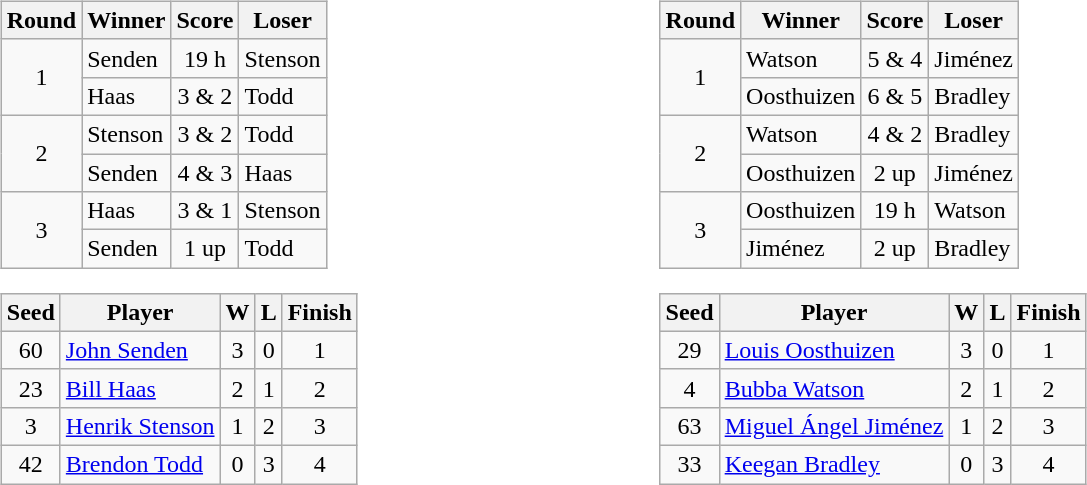<table style="width: 60em">
<tr>
<td><br><table class="wikitable">
<tr>
<th>Round</th>
<th>Winner</th>
<th>Score</th>
<th>Loser</th>
</tr>
<tr>
<td align=center rowspan=2>1</td>
<td>Senden</td>
<td align=center>19 h</td>
<td>Stenson</td>
</tr>
<tr>
<td>Haas</td>
<td align=center>3 & 2</td>
<td>Todd</td>
</tr>
<tr>
<td align=center rowspan=2>2</td>
<td>Stenson</td>
<td align=center>3 & 2</td>
<td>Todd</td>
</tr>
<tr>
<td>Senden</td>
<td align=center>4 & 3</td>
<td>Haas</td>
</tr>
<tr>
<td align=center rowspan=2>3</td>
<td>Haas</td>
<td align=center>3 & 1</td>
<td>Stenson</td>
</tr>
<tr>
<td>Senden</td>
<td align=center>1 up</td>
<td>Todd</td>
</tr>
</table>
<table class="wikitable" style="text-align:center">
<tr>
<th>Seed</th>
<th>Player</th>
<th>W</th>
<th>L</th>
<th>Finish</th>
</tr>
<tr>
<td>60</td>
<td align=left> <a href='#'>John Senden</a></td>
<td>3</td>
<td>0</td>
<td>1</td>
</tr>
<tr>
<td>23</td>
<td align=left> <a href='#'>Bill Haas</a></td>
<td>2</td>
<td>1</td>
<td>2</td>
</tr>
<tr>
<td>3</td>
<td align=left> <a href='#'>Henrik Stenson</a></td>
<td>1</td>
<td>2</td>
<td>3</td>
</tr>
<tr>
<td>42</td>
<td align=left> <a href='#'>Brendon Todd</a></td>
<td>0</td>
<td>3</td>
<td>4</td>
</tr>
</table>
</td>
<td><br><table class="wikitable">
<tr>
<th>Round</th>
<th>Winner</th>
<th>Score</th>
<th>Loser</th>
</tr>
<tr>
<td align=center rowspan=2>1</td>
<td>Watson</td>
<td align=center>5 & 4</td>
<td>Jiménez</td>
</tr>
<tr>
<td>Oosthuizen</td>
<td align=center>6 & 5</td>
<td>Bradley</td>
</tr>
<tr>
<td align=center rowspan=2>2</td>
<td>Watson</td>
<td align=center>4 & 2</td>
<td>Bradley</td>
</tr>
<tr>
<td>Oosthuizen</td>
<td align=center>2 up</td>
<td>Jiménez</td>
</tr>
<tr>
<td align=center rowspan=2>3</td>
<td>Oosthuizen</td>
<td align=center>19 h</td>
<td>Watson</td>
</tr>
<tr>
<td>Jiménez</td>
<td align=center>2 up</td>
<td>Bradley</td>
</tr>
</table>
<table class="wikitable" style="text-align:center">
<tr>
<th>Seed</th>
<th>Player</th>
<th>W</th>
<th>L</th>
<th>Finish</th>
</tr>
<tr>
<td>29</td>
<td align=left> <a href='#'>Louis Oosthuizen</a></td>
<td>3</td>
<td>0</td>
<td>1</td>
</tr>
<tr>
<td>4</td>
<td align=left> <a href='#'>Bubba Watson</a></td>
<td>2</td>
<td>1</td>
<td>2</td>
</tr>
<tr>
<td>63</td>
<td align=left> <a href='#'>Miguel Ángel Jiménez</a></td>
<td>1</td>
<td>2</td>
<td>3</td>
</tr>
<tr>
<td>33</td>
<td align=left> <a href='#'>Keegan Bradley</a></td>
<td>0</td>
<td>3</td>
<td>4</td>
</tr>
</table>
</td>
</tr>
</table>
